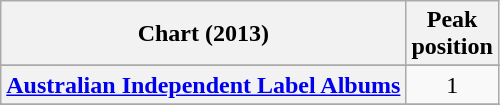<table class="wikitable sortable plainrowheaders">
<tr>
<th scope="col">Chart (2013)</th>
<th scope="col">Peak<br>position</th>
</tr>
<tr>
</tr>
<tr>
<th scope="row"><a href='#'>Australian Independent Label Albums</a></th>
<td align="center">1</td>
</tr>
<tr>
</tr>
<tr>
</tr>
<tr>
</tr>
<tr>
</tr>
<tr>
</tr>
</table>
